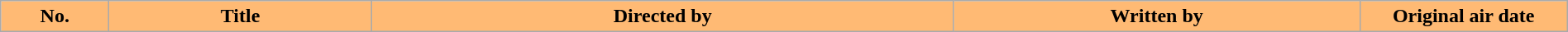<table class="wikitable plainrowheaders" style="width:100%; margin:auto;">
<tr>
<th scope="col" style="background-color: #FFBA74; color: black; width:5em;">No.</th>
<th scope="col" style="background-color: #FFBA74; color: black;">Title</th>
<th scope="col" style="background-color: #FFBA74; color: black;">Directed by</th>
<th scope="col" style="background-color: #FFBA74; color: black; width:20em;">Written by</th>
<th scope="col" style="background-color: #FFBA74; color: black; width:10em;">Original air date<br>

</th>
</tr>
</table>
